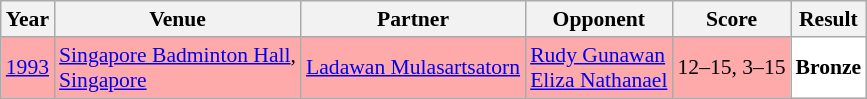<table class="sortable wikitable" style="font-size: 90%;">
<tr>
<th>Year</th>
<th>Venue</th>
<th>Partner</th>
<th>Opponent</th>
<th>Score</th>
<th>Result</th>
</tr>
<tr style="background:#FFAAAA">
<td align="center"><a href='#'>1993</a></td>
<td align="left"><a href='#'>Singapore Badminton Hall</a>,<br><a href='#'>Singapore</a></td>
<td align="left"> <a href='#'>Ladawan Mulasartsatorn</a></td>
<td align="left"> <a href='#'>Rudy Gunawan</a> <br>  <a href='#'>Eliza Nathanael</a></td>
<td align="left">12–15, 3–15</td>
<td style="text-align:left; background:white"> <strong>Bronze</strong></td>
</tr>
</table>
